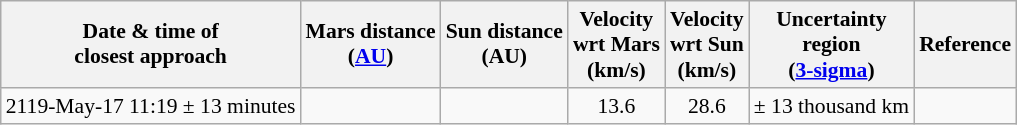<table class="wikitable" style="text-align: center; font-size: 0.9em;">
<tr>
<th>Date & time of<br>closest approach</th>
<th>Mars distance<br>(<a href='#'>AU</a>)</th>
<th>Sun distance<br>(AU)</th>
<th>Velocity<br>wrt Mars<br>(km/s)</th>
<th>Velocity<br>wrt Sun<br>(km/s)</th>
<th>Uncertainty<br>region<br>(<a href='#'>3-sigma</a>)</th>
<th>Reference</th>
</tr>
<tr>
<td>2119-May-17 11:19 ± 13 minutes</td>
<td></td>
<td></td>
<td>13.6</td>
<td>28.6</td>
<td>± 13 thousand km</td>
<td><small></small></td>
</tr>
</table>
